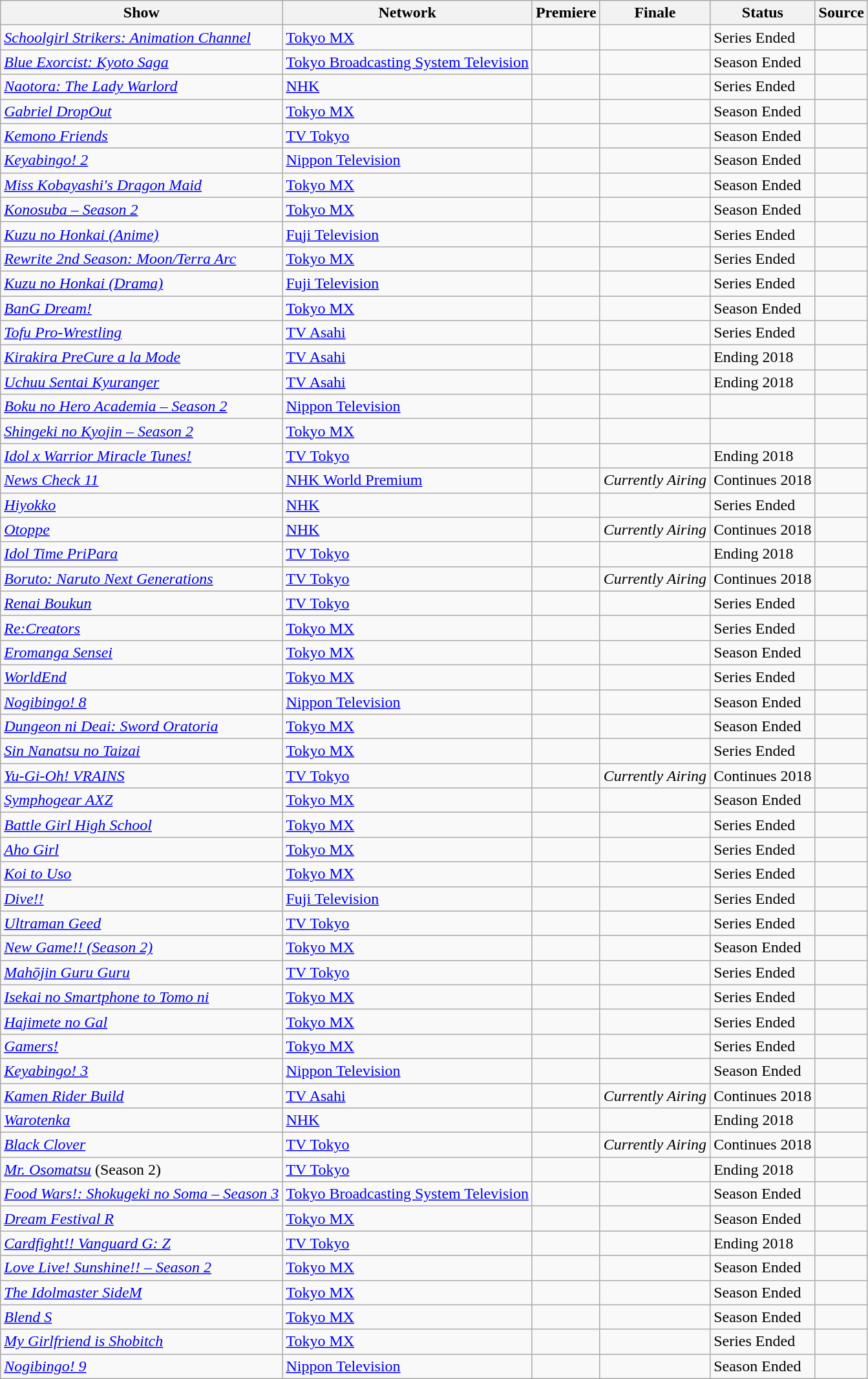<table class="wikitable sortable">
<tr>
<th scope="col">Show</th>
<th scope="col">Network</th>
<th scope="col">Premiere</th>
<th scope="col">Finale</th>
<th scope="col">Status</th>
<th class="unsortable" scope="col">Source</th>
</tr>
<tr>
<td><em><a href='#'>Schoolgirl Strikers: Animation Channel</a></em></td>
<td><a href='#'>Tokyo MX</a></td>
<td></td>
<td></td>
<td>Series Ended</td>
<td></td>
</tr>
<tr>
<td><em><a href='#'>Blue Exorcist: Kyoto Saga</a></em></td>
<td><a href='#'>Tokyo Broadcasting System Television</a></td>
<td></td>
<td></td>
<td>Season Ended</td>
<td></td>
</tr>
<tr>
<td><em><a href='#'>Naotora: The Lady Warlord</a></em></td>
<td><a href='#'>NHK</a></td>
<td></td>
<td></td>
<td>Series Ended</td>
<td></td>
</tr>
<tr>
<td><em><a href='#'>Gabriel DropOut</a></em></td>
<td><a href='#'>Tokyo MX</a></td>
<td></td>
<td></td>
<td>Season Ended</td>
<td></td>
</tr>
<tr>
<td><em><a href='#'>Kemono Friends</a></em></td>
<td><a href='#'>TV Tokyo</a></td>
<td></td>
<td></td>
<td>Season Ended</td>
<td></td>
</tr>
<tr>
<td><em><a href='#'>Keyabingo! 2</a></em></td>
<td><a href='#'>Nippon Television</a></td>
<td></td>
<td></td>
<td>Season Ended</td>
<td></td>
</tr>
<tr>
<td><em><a href='#'>Miss Kobayashi's Dragon Maid</a></em></td>
<td><a href='#'>Tokyo MX</a></td>
<td></td>
<td></td>
<td>Season Ended</td>
<td></td>
</tr>
<tr>
<td><em><a href='#'>Konosuba – Season 2</a></em></td>
<td><a href='#'>Tokyo MX</a></td>
<td></td>
<td></td>
<td>Season Ended</td>
<td></td>
</tr>
<tr>
<td><em><a href='#'>Kuzu no Honkai (Anime)</a></em></td>
<td><a href='#'>Fuji Television</a></td>
<td></td>
<td></td>
<td>Series Ended</td>
<td></td>
</tr>
<tr>
<td><em><a href='#'>Rewrite 2nd Season: Moon/Terra Arc</a></em></td>
<td><a href='#'>Tokyo MX</a></td>
<td></td>
<td></td>
<td>Series Ended</td>
<td></td>
</tr>
<tr>
<td><em><a href='#'>Kuzu no Honkai (Drama)</a></em></td>
<td><a href='#'>Fuji Television</a></td>
<td></td>
<td></td>
<td>Series Ended</td>
<td></td>
</tr>
<tr>
<td><em><a href='#'>BanG Dream!</a></em></td>
<td><a href='#'>Tokyo MX</a></td>
<td></td>
<td></td>
<td>Season Ended</td>
<td></td>
</tr>
<tr>
<td><em><a href='#'>Tofu Pro-Wrestling</a></em></td>
<td><a href='#'>TV Asahi</a></td>
<td></td>
<td></td>
<td>Series Ended</td>
<td></td>
</tr>
<tr>
<td><em><a href='#'>Kirakira PreCure a la Mode</a></em></td>
<td><a href='#'>TV Asahi</a></td>
<td></td>
<td></td>
<td>Ending 2018</td>
<td></td>
</tr>
<tr>
<td><em><a href='#'>Uchuu Sentai Kyuranger</a></em></td>
<td><a href='#'>TV Asahi</a></td>
<td></td>
<td></td>
<td>Ending 2018</td>
<td></td>
</tr>
<tr>
<td><em><a href='#'>Boku no Hero Academia – Season 2</a></em></td>
<td><a href='#'>Nippon Television</a></td>
<td></td>
<td></td>
<td></td>
<td></td>
</tr>
<tr>
<td><em><a href='#'>Shingeki no Kyojin – Season 2</a></em></td>
<td><a href='#'>Tokyo MX</a></td>
<td></td>
<td></td>
<td></td>
<td></td>
</tr>
<tr>
<td><em><a href='#'>Idol x Warrior Miracle Tunes!</a></em></td>
<td><a href='#'>TV Tokyo</a></td>
<td></td>
<td></td>
<td>Ending 2018</td>
<td></td>
</tr>
<tr>
<td><em><a href='#'>News Check 11</a></em></td>
<td><a href='#'>NHK World Premium</a></td>
<td></td>
<td><em>Currently Airing</em></td>
<td>Continues 2018</td>
<td></td>
</tr>
<tr>
<td><em><a href='#'>Hiyokko</a></em></td>
<td><a href='#'>NHK</a></td>
<td></td>
<td></td>
<td>Series Ended</td>
<td></td>
</tr>
<tr>
<td><em><a href='#'>Otoppe</a></em></td>
<td><a href='#'>NHK</a></td>
<td></td>
<td><em>Currently Airing</em></td>
<td>Continues 2018</td>
<td></td>
</tr>
<tr>
<td><em><a href='#'>Idol Time PriPara</a></em></td>
<td><a href='#'>TV Tokyo</a></td>
<td></td>
<td></td>
<td>Ending 2018</td>
<td></td>
</tr>
<tr>
<td><em><a href='#'>Boruto: Naruto Next Generations</a></em></td>
<td><a href='#'>TV Tokyo</a></td>
<td></td>
<td><em>Currently Airing</em></td>
<td>Continues 2018</td>
<td></td>
</tr>
<tr>
<td><em><a href='#'>Renai Boukun</a></em></td>
<td><a href='#'>TV Tokyo</a></td>
<td></td>
<td></td>
<td>Series Ended</td>
<td></td>
</tr>
<tr>
<td><em><a href='#'>Re:Creators</a></em></td>
<td><a href='#'>Tokyo MX</a></td>
<td></td>
<td></td>
<td>Series Ended</td>
<td></td>
</tr>
<tr>
<td><em><a href='#'>Eromanga Sensei</a></em></td>
<td><a href='#'>Tokyo MX</a></td>
<td></td>
<td></td>
<td>Season Ended</td>
<td></td>
</tr>
<tr>
<td><em><a href='#'>WorldEnd</a></em></td>
<td><a href='#'>Tokyo MX</a></td>
<td></td>
<td></td>
<td>Series Ended</td>
<td></td>
</tr>
<tr>
<td><em><a href='#'>Nogibingo! 8</a></em></td>
<td><a href='#'>Nippon Television</a></td>
<td></td>
<td></td>
<td>Season Ended</td>
<td></td>
</tr>
<tr>
<td><em><a href='#'>Dungeon ni Deai: Sword Oratoria</a></em></td>
<td><a href='#'>Tokyo MX</a></td>
<td></td>
<td></td>
<td>Season Ended</td>
<td></td>
</tr>
<tr>
<td><em><a href='#'>Sin Nanatsu no Taizai</a></em></td>
<td><a href='#'>Tokyo MX</a></td>
<td></td>
<td></td>
<td>Series Ended</td>
<td></td>
</tr>
<tr>
<td><em><a href='#'>Yu-Gi-Oh! VRAINS</a></em></td>
<td><a href='#'>TV Tokyo</a></td>
<td></td>
<td><em>Currently Airing</em></td>
<td>Continues 2018</td>
<td></td>
</tr>
<tr>
<td><em><a href='#'>Symphogear AXZ</a></em></td>
<td><a href='#'>Tokyo MX</a></td>
<td></td>
<td></td>
<td>Season Ended</td>
<td></td>
</tr>
<tr>
<td><em><a href='#'>Battle Girl High School</a></em></td>
<td><a href='#'>Tokyo MX</a></td>
<td></td>
<td></td>
<td>Series Ended</td>
<td></td>
</tr>
<tr>
<td><em><a href='#'>Aho Girl</a></em></td>
<td><a href='#'>Tokyo MX</a></td>
<td></td>
<td></td>
<td>Series Ended</td>
<td></td>
</tr>
<tr>
<td><em><a href='#'>Koi to Uso</a></em></td>
<td><a href='#'>Tokyo MX</a></td>
<td></td>
<td></td>
<td>Series Ended</td>
<td></td>
</tr>
<tr>
<td><em><a href='#'>Dive!!</a></em></td>
<td><a href='#'>Fuji Television</a></td>
<td></td>
<td></td>
<td>Series Ended</td>
<td></td>
</tr>
<tr>
<td><em><a href='#'>Ultraman Geed</a></em></td>
<td><a href='#'>TV Tokyo</a></td>
<td></td>
<td></td>
<td>Series Ended</td>
<td></td>
</tr>
<tr>
<td><em><a href='#'>New Game!! (Season 2)</a></em></td>
<td><a href='#'>Tokyo MX</a></td>
<td></td>
<td></td>
<td>Season Ended</td>
<td></td>
</tr>
<tr>
<td><em><a href='#'>Mahōjin Guru Guru</a></em></td>
<td><a href='#'>TV Tokyo</a></td>
<td></td>
<td></td>
<td>Series Ended</td>
<td></td>
</tr>
<tr>
<td><em><a href='#'>Isekai no Smartphone to Tomo ni</a></em></td>
<td><a href='#'>Tokyo MX</a></td>
<td></td>
<td></td>
<td>Series Ended</td>
<td></td>
</tr>
<tr>
<td><em><a href='#'>Hajimete no Gal</a></em></td>
<td><a href='#'>Tokyo MX</a></td>
<td></td>
<td></td>
<td>Series Ended</td>
<td></td>
</tr>
<tr>
<td><em><a href='#'>Gamers!</a></em></td>
<td><a href='#'>Tokyo MX</a></td>
<td></td>
<td></td>
<td>Series Ended</td>
<td></td>
</tr>
<tr>
<td><em><a href='#'>Keyabingo! 3</a></em></td>
<td><a href='#'>Nippon Television</a></td>
<td></td>
<td></td>
<td>Season Ended</td>
<td></td>
</tr>
<tr>
<td><em><a href='#'>Kamen Rider Build</a></em></td>
<td><a href='#'>TV Asahi</a></td>
<td></td>
<td><em>Currently Airing</em></td>
<td>Continues 2018</td>
<td></td>
</tr>
<tr>
<td><em><a href='#'>Warotenka</a></em></td>
<td><a href='#'>NHK</a></td>
<td></td>
<td></td>
<td>Ending 2018</td>
<td></td>
</tr>
<tr>
<td><em><a href='#'>Black Clover</a></em></td>
<td><a href='#'>TV Tokyo</a></td>
<td></td>
<td><em>Currently Airing</em></td>
<td>Continues 2018</td>
<td></td>
</tr>
<tr>
<td><em><a href='#'>Mr. Osomatsu</a></em> (Season 2)</td>
<td><a href='#'>TV Tokyo</a></td>
<td></td>
<td></td>
<td>Ending 2018</td>
<td></td>
</tr>
<tr>
<td><em><a href='#'>Food Wars!: Shokugeki no Soma – Season 3</a></em></td>
<td><a href='#'>Tokyo Broadcasting System Television</a></td>
<td></td>
<td></td>
<td>Season Ended</td>
<td></td>
</tr>
<tr>
<td><em><a href='#'>Dream Festival R</a></em></td>
<td><a href='#'>Tokyo MX</a></td>
<td></td>
<td></td>
<td>Season Ended</td>
<td></td>
</tr>
<tr>
<td><em><a href='#'>Cardfight!! Vanguard G: Z</a></em></td>
<td><a href='#'>TV Tokyo</a></td>
<td></td>
<td></td>
<td>Ending 2018</td>
<td></td>
</tr>
<tr>
<td><em><a href='#'>Love Live! Sunshine!! – Season 2</a></em></td>
<td><a href='#'>Tokyo MX</a></td>
<td></td>
<td></td>
<td>Season Ended</td>
<td></td>
</tr>
<tr>
<td><em><a href='#'>The Idolmaster SideM</a></em></td>
<td><a href='#'>Tokyo MX</a></td>
<td></td>
<td></td>
<td>Season Ended</td>
<td></td>
</tr>
<tr>
<td><em><a href='#'>Blend S</a></em></td>
<td><a href='#'>Tokyo MX</a></td>
<td></td>
<td></td>
<td>Season Ended</td>
<td></td>
</tr>
<tr>
<td><em><a href='#'>My Girlfriend is Shobitch</a></em></td>
<td><a href='#'>Tokyo MX</a></td>
<td></td>
<td></td>
<td>Series Ended</td>
<td></td>
</tr>
<tr>
<td><em><a href='#'>Nogibingo! 9</a></em></td>
<td><a href='#'>Nippon Television</a></td>
<td></td>
<td></td>
<td>Season Ended</td>
<td></td>
</tr>
</table>
